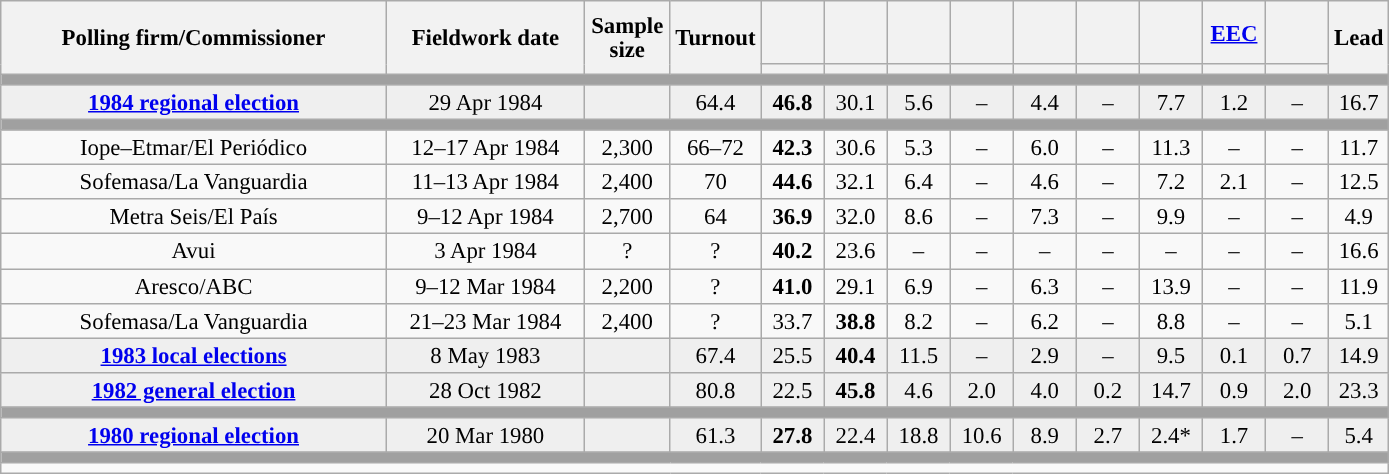<table class="wikitable collapsible collapsed" style="text-align:center; font-size:95%; line-height:16px;">
<tr style="height:42px;">
<th style="width:250px;" rowspan="2">Polling firm/Commissioner</th>
<th style="width:125px;" rowspan="2">Fieldwork date</th>
<th style="width:50px;" rowspan="2">Sample size</th>
<th style="width:45px;" rowspan="2">Turnout</th>
<th style="width:35px;"></th>
<th style="width:35px;"></th>
<th style="width:35px;"></th>
<th style="width:35px;"></th>
<th style="width:35px;"></th>
<th style="width:35px;"></th>
<th style="width:35px;"></th>
<th style="width:35px;"><a href='#'>EEC</a></th>
<th style="width:35px;"></th>
<th style="width:30px;" rowspan="2">Lead</th>
</tr>
<tr>
<th style="color:inherit;background:"></th>
<th style="color:inherit;background:"></th>
<th style="color:inherit;background:"></th>
<th style="color:inherit;background:"></th>
<th style="color:inherit;background:"></th>
<th style="color:inherit;background:"></th>
<th style="color:inherit;background:"></th>
<th style="color:inherit;background:"></th>
<th style="color:inherit;background:"></th>
</tr>
<tr>
<td colspan="14" style="background:#A0A0A0"></td>
</tr>
<tr style="background:#EFEFEF;">
<td><strong><a href='#'>1984 regional election</a></strong></td>
<td>29 Apr 1984</td>
<td></td>
<td>64.4</td>
<td><strong>46.8</strong><br></td>
<td>30.1<br></td>
<td>5.6<br></td>
<td>–</td>
<td>4.4<br></td>
<td>–</td>
<td>7.7<br></td>
<td>1.2<br></td>
<td>–</td>
<td style="background:">16.7</td>
</tr>
<tr>
<td colspan="14" style="background:#A0A0A0"></td>
</tr>
<tr>
<td>Iope–Etmar/El Periódico</td>
<td>12–17 Apr 1984</td>
<td>2,300</td>
<td>66–72</td>
<td><strong>42.3</strong><br></td>
<td>30.6<br></td>
<td>5.3<br></td>
<td>–</td>
<td>6.0<br></td>
<td>–</td>
<td>11.3<br></td>
<td>–</td>
<td>–</td>
<td style="background:">11.7</td>
</tr>
<tr>
<td>Sofemasa/La Vanguardia</td>
<td>11–13 Apr 1984</td>
<td>2,400</td>
<td>70</td>
<td><strong>44.6</strong><br></td>
<td>32.1<br></td>
<td>6.4<br></td>
<td>–</td>
<td>4.6<br></td>
<td>–</td>
<td>7.2<br></td>
<td>2.1<br></td>
<td>–</td>
<td style="background:">12.5</td>
</tr>
<tr>
<td>Metra Seis/El País</td>
<td>9–12 Apr 1984</td>
<td>2,700</td>
<td>64</td>
<td><strong>36.9</strong><br></td>
<td>32.0<br></td>
<td>8.6<br></td>
<td>–</td>
<td>7.3<br></td>
<td>–</td>
<td>9.9<br></td>
<td>–</td>
<td>–</td>
<td style="background:">4.9</td>
</tr>
<tr>
<td>Avui</td>
<td>3 Apr 1984</td>
<td>?</td>
<td>?</td>
<td><strong>40.2</strong></td>
<td>23.6</td>
<td>–</td>
<td>–</td>
<td>–</td>
<td>–</td>
<td>–</td>
<td>–</td>
<td>–</td>
<td style="background:">16.6</td>
</tr>
<tr>
<td>Aresco/ABC</td>
<td>9–12 Mar 1984</td>
<td>2,200</td>
<td>?</td>
<td><strong>41.0</strong><br></td>
<td>29.1<br></td>
<td>6.9<br></td>
<td>–</td>
<td>6.3<br></td>
<td>–</td>
<td>13.9<br></td>
<td>–</td>
<td>–</td>
<td style="background:">11.9</td>
</tr>
<tr>
<td>Sofemasa/La Vanguardia</td>
<td>21–23 Mar 1984</td>
<td>2,400</td>
<td>?</td>
<td>33.7<br></td>
<td><strong>38.8</strong><br></td>
<td>8.2<br></td>
<td>–</td>
<td>6.2<br></td>
<td>–</td>
<td>8.8<br></td>
<td>–</td>
<td>–</td>
<td style="background:">5.1</td>
</tr>
<tr style="background:#EFEFEF;">
<td><strong><a href='#'>1983 local elections</a></strong></td>
<td>8 May 1983</td>
<td></td>
<td>67.4</td>
<td>25.5</td>
<td><strong>40.4</strong></td>
<td>11.5</td>
<td>–</td>
<td>2.9</td>
<td>–</td>
<td>9.5</td>
<td>0.1</td>
<td>0.7</td>
<td style="background:">14.9</td>
</tr>
<tr style="background:#EFEFEF;">
<td><strong><a href='#'>1982 general election</a></strong></td>
<td>28 Oct 1982</td>
<td></td>
<td>80.8</td>
<td>22.5<br></td>
<td><strong>45.8</strong><br></td>
<td>4.6<br></td>
<td>2.0<br></td>
<td>4.0<br></td>
<td>0.2<br></td>
<td>14.7<br></td>
<td>0.9<br></td>
<td>2.0<br></td>
<td style="background:">23.3</td>
</tr>
<tr>
<td colspan="14" style="background:#A0A0A0"></td>
</tr>
<tr style="background:#EFEFEF;">
<td><strong><a href='#'>1980 regional election</a></strong></td>
<td>20 Mar 1980</td>
<td></td>
<td>61.3</td>
<td><strong>27.8</strong><br></td>
<td>22.4<br></td>
<td>18.8<br></td>
<td>10.6<br></td>
<td>8.9<br></td>
<td>2.7<br></td>
<td>2.4*<br></td>
<td>1.7<br></td>
<td>–</td>
<td style="background:">5.4</td>
</tr>
<tr>
<td colspan="14" style="background:#A0A0A0"></td>
</tr>
<tr>
<td align="left" colspan="14"></td>
</tr>
</table>
